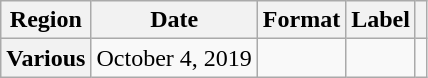<table class="wikitable plainrowheaders">
<tr>
<th>Region</th>
<th>Date</th>
<th>Format</th>
<th>Label</th>
<th></th>
</tr>
<tr>
<th scope="row">Various</th>
<td>October 4, 2019</td>
<td></td>
<td></td>
<td></td>
</tr>
</table>
